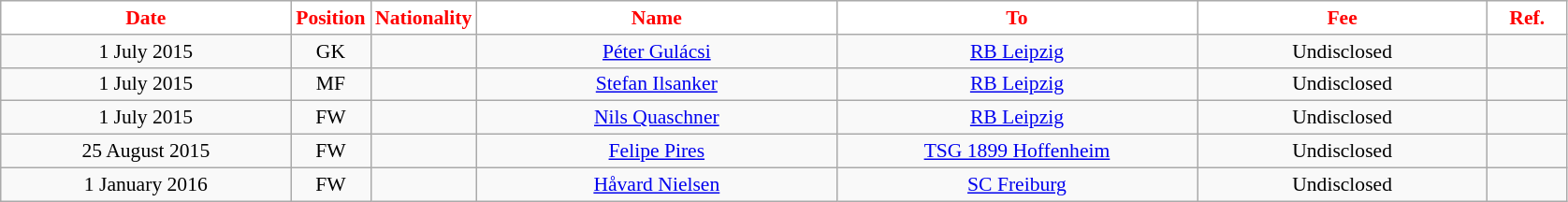<table class="wikitable"  style="text-align:center; font-size:90%; ">
<tr>
<th style="background:#FFFFFF; color:#FF0000; width:200px;">Date</th>
<th style="background:#FFFFFF; color:#FF0000; width:50px;">Position</th>
<th style="background:#FFFFFF; color:#FF0000; width:50px;">Nationality</th>
<th style="background:#FFFFFF; color:#FF0000; width:250px;">Name</th>
<th style="background:#FFFFFF; color:#FF0000; width:250px;">To</th>
<th style="background:#FFFFFF; color:#FF0000; width:200px;">Fee</th>
<th style="background:#FFFFFF; color:#FF0000; width:50px;">Ref.</th>
</tr>
<tr>
<td>1 July 2015</td>
<td>GK</td>
<td></td>
<td><a href='#'>Péter Gulácsi</a></td>
<td><a href='#'>RB Leipzig</a></td>
<td>Undisclosed</td>
<td></td>
</tr>
<tr>
<td>1 July 2015</td>
<td>MF</td>
<td></td>
<td><a href='#'>Stefan Ilsanker</a></td>
<td><a href='#'>RB Leipzig</a></td>
<td>Undisclosed</td>
<td></td>
</tr>
<tr>
<td>1 July 2015</td>
<td>FW</td>
<td></td>
<td><a href='#'>Nils Quaschner</a></td>
<td><a href='#'>RB Leipzig</a></td>
<td>Undisclosed</td>
<td></td>
</tr>
<tr>
<td>25 August 2015</td>
<td>FW</td>
<td></td>
<td><a href='#'>Felipe Pires</a></td>
<td><a href='#'>TSG 1899 Hoffenheim</a></td>
<td>Undisclosed</td>
<td></td>
</tr>
<tr>
<td>1 January 2016</td>
<td>FW</td>
<td></td>
<td><a href='#'>Håvard Nielsen</a></td>
<td><a href='#'>SC Freiburg</a></td>
<td>Undisclosed</td>
<td></td>
</tr>
</table>
